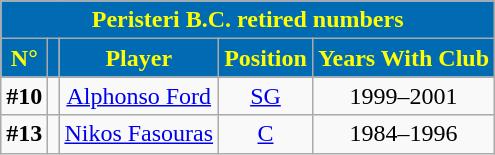<table class="wikitable" style="text-align:center">
<tr>
<td colspan="5" style="background:#006BB3; color:yellow;"><strong>Peristeri B.C. retired numbers</strong></td>
</tr>
<tr>
<th style="background:#006BB3; color:yellow;">N°</th>
<th style="background:#006BB3; color:yellow;"></th>
<th style="background:#006BB3; color:yellow;">Player</th>
<th style="background:#006BB3; color:yellow;">Position</th>
<th style="background:#006BB3; color:yellow;">Years With Club</th>
</tr>
<tr>
<td><strong>#10</strong></td>
<td></td>
<td><a href='#'>Alphonso Ford</a></td>
<td><a href='#'>SG</a></td>
<td>1999–2001</td>
</tr>
<tr>
<td><strong>#13</strong></td>
<td></td>
<td><a href='#'>Nikos Fasouras</a></td>
<td><a href='#'>C</a></td>
<td>1984–1996</td>
</tr>
</table>
